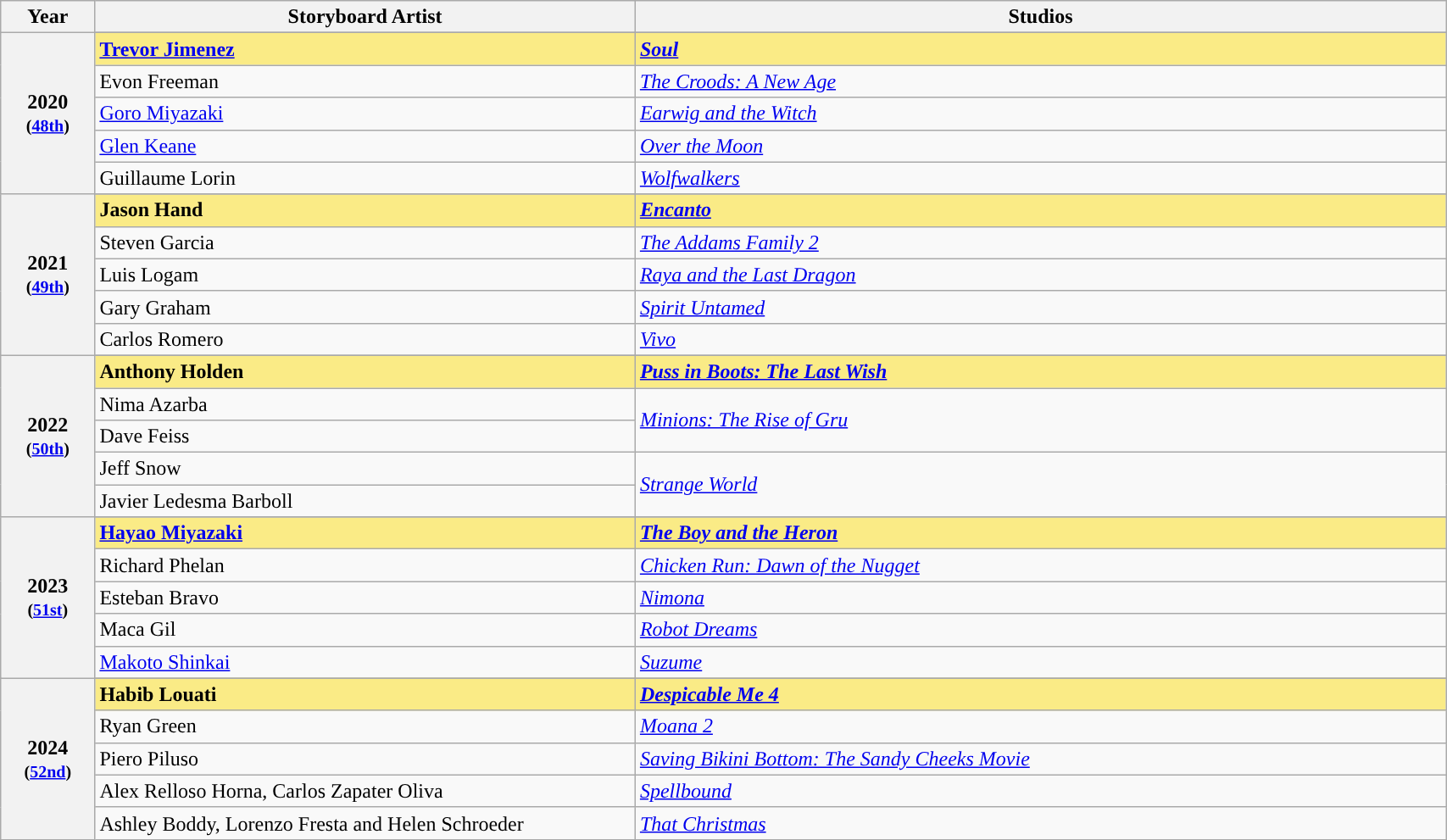<table class="wikitable" style="width:90%;">
<tr>
<th style="width:3%;">Year</th>
<th style="width:20%;">Storyboard Artist</th>
<th style="width:30%;">Studios</th>
</tr>
<tr>
<th rowspan="6" style="text-align:center;">2020 <br><small>(<a href='#'>48th</a>)</small><br></th>
</tr>
<tr>
<td style="background:#FAEB86;"><strong><a href='#'>Trevor Jimenez</a></strong></td>
<td style="background:#FAEB86;"><strong><em><a href='#'>Soul</a></em></strong></td>
</tr>
<tr>
<td>Evon Freeman</td>
<td><em><a href='#'>The Croods: A New Age</a></em></td>
</tr>
<tr>
<td><a href='#'>Goro Miyazaki</a></td>
<td><em><a href='#'>Earwig and the Witch</a></em></td>
</tr>
<tr>
<td><a href='#'>Glen Keane</a></td>
<td><em><a href='#'>Over the Moon</a></em></td>
</tr>
<tr>
<td>Guillaume Lorin</td>
<td><em><a href='#'>Wolfwalkers</a></em></td>
</tr>
<tr>
<th rowspan="6" style="text-align:center;">2021 <br><small>(<a href='#'>49th</a>)</small><br></th>
</tr>
<tr>
<td style="background:#FAEB86;"><strong>Jason Hand</strong></td>
<td style="background:#FAEB86;"><strong><em><a href='#'>Encanto</a></em></strong></td>
</tr>
<tr>
<td>Steven Garcia</td>
<td><em><a href='#'>The Addams Family 2</a></em></td>
</tr>
<tr>
<td>Luis Logam</td>
<td><em><a href='#'>Raya and the Last Dragon</a></em></td>
</tr>
<tr>
<td>Gary Graham</td>
<td><em><a href='#'>Spirit Untamed</a></em></td>
</tr>
<tr>
<td>Carlos Romero</td>
<td><em><a href='#'>Vivo</a></em></td>
</tr>
<tr>
<th rowspan="6" style="text-align:center;">2022 <br><small>(<a href='#'>50th</a>)</small><br></th>
</tr>
<tr style="background:#FAEB86;">
<td><strong>Anthony Holden</strong></td>
<td><strong><em><a href='#'>Puss in Boots: The Last Wish</a></em></strong></td>
</tr>
<tr>
<td>Nima Azarba</td>
<td rowspan="2"><em><a href='#'>Minions: The Rise of Gru</a></em></td>
</tr>
<tr>
<td>Dave Feiss</td>
</tr>
<tr>
<td>Jeff Snow</td>
<td rowspan="2"><em><a href='#'>Strange World</a></em></td>
</tr>
<tr>
<td>Javier Ledesma Barboll</td>
</tr>
<tr>
<th rowspan="6" style="text-align:center;">2023 <br><small>(<a href='#'>51st</a>)</small><br></th>
</tr>
<tr style="background:#FAEB86">
<td><strong><a href='#'>Hayao Miyazaki</a></strong></td>
<td><strong><em><a href='#'>The Boy and the Heron</a></em></strong></td>
</tr>
<tr>
<td>Richard Phelan</td>
<td><em><a href='#'>Chicken Run: Dawn of the Nugget</a></em></td>
</tr>
<tr>
<td>Esteban Bravo</td>
<td><em><a href='#'>Nimona</a></em></td>
</tr>
<tr>
<td>Maca Gil</td>
<td><em><a href='#'>Robot Dreams</a></em></td>
</tr>
<tr>
<td><a href='#'>Makoto Shinkai</a></td>
<td><em><a href='#'>Suzume</a></em></td>
</tr>
<tr>
<th rowspan="6" style="text-align:center;">2024 <br><small>(<a href='#'>52nd</a>)</small><br></th>
</tr>
<tr style="background:#FAEB86">
<td><strong>Habib Louati</strong></td>
<td><strong><em><a href='#'>Despicable Me 4</a></em></strong></td>
</tr>
<tr>
<td>Ryan Green</td>
<td><em><a href='#'>Moana 2</a></em></td>
</tr>
<tr>
<td>Piero Piluso</td>
<td><em><a href='#'>Saving Bikini Bottom: The Sandy Cheeks Movie</a></em></td>
</tr>
<tr>
<td>Alex Relloso Horna, Carlos Zapater Oliva</td>
<td><em><a href='#'>Spellbound</a></em></td>
</tr>
<tr>
<td>Ashley Boddy, Lorenzo Fresta and Helen Schroeder</td>
<td><em><a href='#'>That Christmas</a></em></td>
</tr>
</table>
